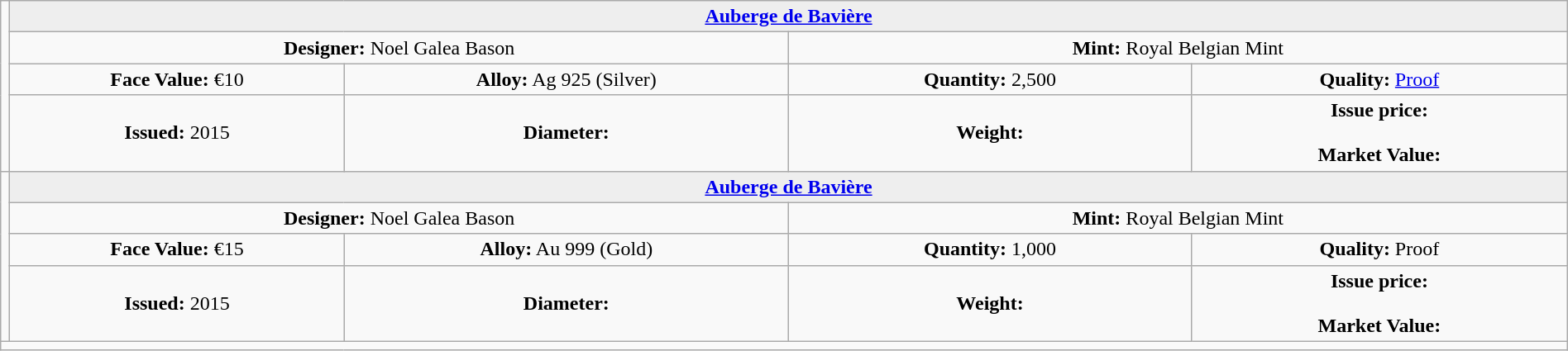<table class="wikitable" width=100%>
<tr>
<td rowspan=4 width="330px" nowrap align=center></td>
<th colspan="4" align=center style="background:#eeeeee;"><a href='#'>Auberge de Bavière</a></th>
</tr>
<tr>
<td colspan="2" width="50%" align=center><strong>Designer:</strong> Noel Galea Bason</td>
<td colspan="2" width="50%" align=center><strong>Mint:</strong> Royal Belgian Mint</td>
</tr>
<tr>
<td align=center><strong>Face Value:</strong> €10</td>
<td align=center><strong>Alloy:</strong> Ag 925 (Silver)</td>
<td align=center><strong>Quantity:</strong> 2,500</td>
<td align=center><strong>Quality:</strong> <a href='#'>Proof</a></td>
</tr>
<tr>
<td align=center><strong>Issued:</strong> 2015</td>
<td align=center><strong>Diameter:</strong> </td>
<td align=center><strong>Weight:</strong> </td>
<td align=center><strong>Issue price:</strong><br><br>
<strong>Market Value:</strong></td>
</tr>
<tr>
<td rowspan=4 width="330px" nowrap align=center></td>
<th colspan="4" align=center style="background:#eeeeee;"><a href='#'>Auberge de Bavière</a></th>
</tr>
<tr>
<td colspan="2" width="50%" align=center><strong>Designer:</strong> Noel Galea Bason</td>
<td colspan="2" width="50%" align=center><strong>Mint:</strong> Royal Belgian Mint</td>
</tr>
<tr>
<td align=center><strong>Face Value:</strong> €15</td>
<td align=center><strong>Alloy:</strong> Au 999 (Gold)</td>
<td align=center><strong>Quantity:</strong> 1,000</td>
<td align=center><strong>Quality:</strong> Proof</td>
</tr>
<tr>
<td align=center><strong>Issued:</strong> 2015</td>
<td align=center><strong>Diameter:</strong> </td>
<td align=center><strong>Weight:</strong> </td>
<td align=center><strong>Issue price:</strong><br><br>
<strong>Market Value:</strong></td>
</tr>
<tr>
<td colspan="5" align=left></td>
</tr>
</table>
